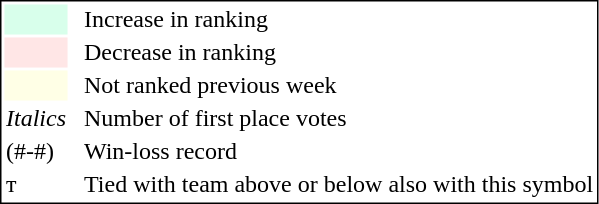<table style="border:1px solid black;">
<tr>
<td style="background:#D8FFEB; width:20px;"></td>
<td> </td>
<td>Increase in ranking</td>
</tr>
<tr>
<td style="background:#FFE6E6; width:20px;"></td>
<td> </td>
<td>Decrease in ranking</td>
</tr>
<tr>
<td style="background:#FFFFE6; width:20px;"></td>
<td> </td>
<td>Not ranked previous week</td>
</tr>
<tr>
<td><em>Italics</em></td>
<td> </td>
<td>Number of first place votes</td>
</tr>
<tr>
<td>(#-#)</td>
<td> </td>
<td>Win-loss record</td>
</tr>
<tr>
<td>т</td>
<td></td>
<td>Tied with team above or below also with this symbol</td>
</tr>
</table>
